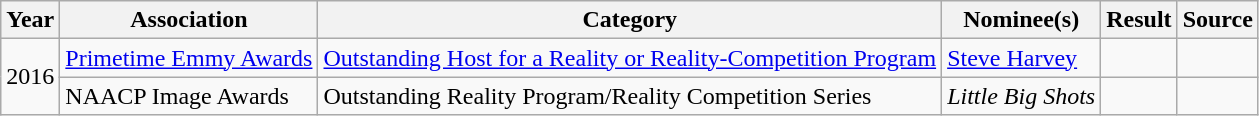<table class="wikitable plainrowheaders">
<tr>
<th scope="col">Year</th>
<th scope="col">Association</th>
<th scope="col">Category</th>
<th scope="col">Nominee(s)</th>
<th scope="col">Result</th>
<th scope="col">Source</th>
</tr>
<tr>
<td scope="row" rowspan="2">2016</td>
<td><a href='#'>Primetime Emmy Awards</a></td>
<td><a href='#'>Outstanding Host for a Reality or Reality-Competition Program</a></td>
<td><a href='#'>Steve Harvey</a></td>
<td></td>
<td></td>
</tr>
<tr>
<td>NAACP Image Awards</td>
<td>Outstanding Reality Program/Reality Competition Series</td>
<td><em>Little Big Shots</em></td>
<td></td>
<td></td>
</tr>
</table>
